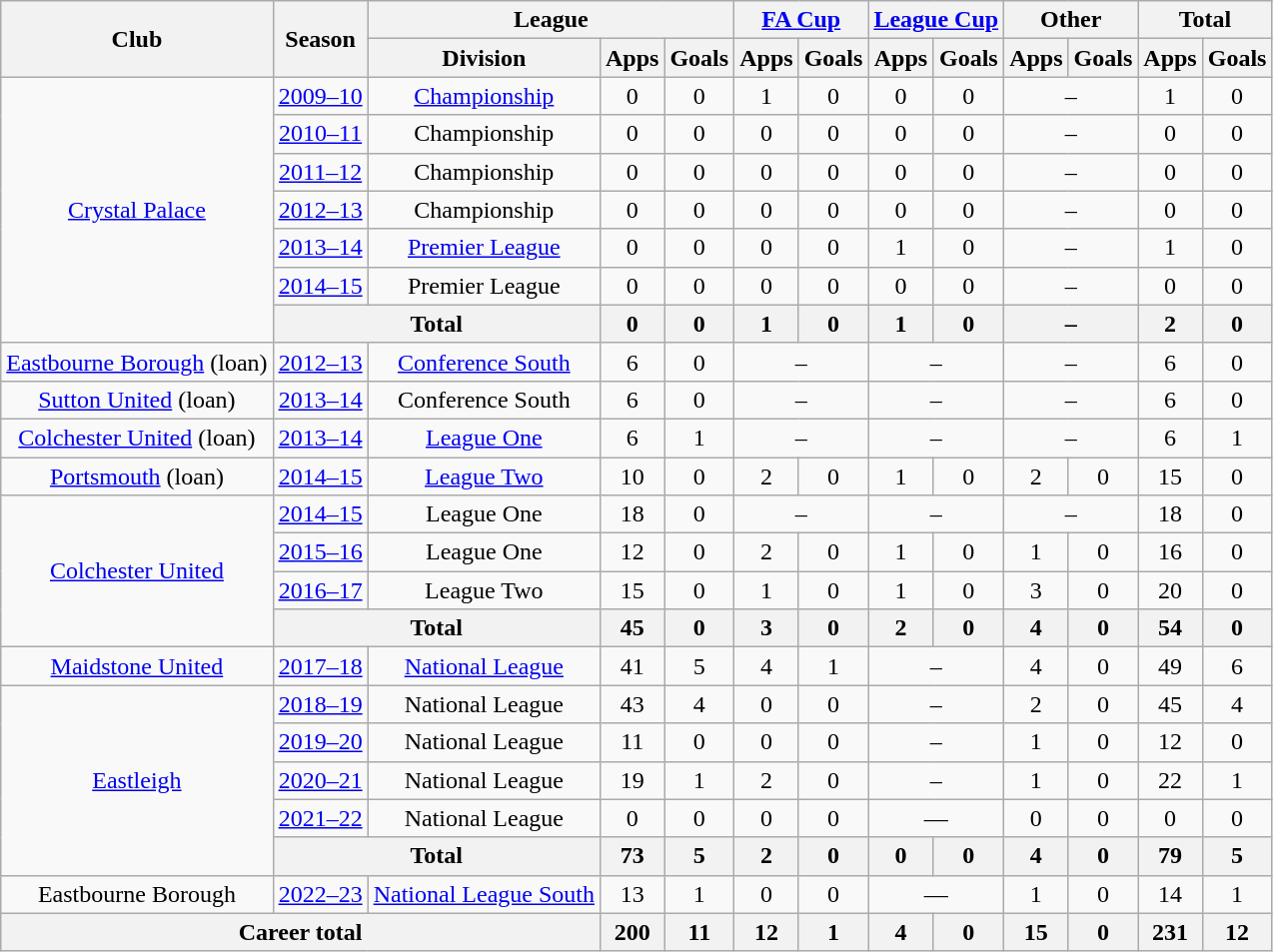<table class=wikitable style="text-align: center;">
<tr>
<th rowspan=2>Club</th>
<th rowspan=2>Season</th>
<th colspan=3>League</th>
<th colspan=2><a href='#'>FA Cup</a></th>
<th colspan=2><a href='#'>League Cup</a></th>
<th colspan=2>Other</th>
<th colspan=2>Total</th>
</tr>
<tr>
<th>Division</th>
<th>Apps</th>
<th>Goals</th>
<th>Apps</th>
<th>Goals</th>
<th>Apps</th>
<th>Goals</th>
<th>Apps</th>
<th>Goals</th>
<th>Apps</th>
<th>Goals</th>
</tr>
<tr>
<td rowspan="7"><a href='#'>Crystal Palace</a></td>
<td><a href='#'>2009–10</a></td>
<td><a href='#'>Championship</a></td>
<td>0</td>
<td>0</td>
<td>1</td>
<td>0</td>
<td>0</td>
<td>0</td>
<td colspan="2">–</td>
<td>1</td>
<td>0</td>
</tr>
<tr>
<td><a href='#'>2010–11</a></td>
<td>Championship</td>
<td>0</td>
<td>0</td>
<td>0</td>
<td>0</td>
<td>0</td>
<td>0</td>
<td colspan="2">–</td>
<td>0</td>
<td>0</td>
</tr>
<tr>
<td><a href='#'>2011–12</a></td>
<td>Championship</td>
<td>0</td>
<td>0</td>
<td>0</td>
<td>0</td>
<td>0</td>
<td>0</td>
<td colspan="2">–</td>
<td>0</td>
<td>0</td>
</tr>
<tr>
<td><a href='#'>2012–13</a></td>
<td>Championship</td>
<td>0</td>
<td>0</td>
<td>0</td>
<td>0</td>
<td>0</td>
<td>0</td>
<td colspan="2">–</td>
<td>0</td>
<td>0</td>
</tr>
<tr>
<td><a href='#'>2013–14</a></td>
<td><a href='#'>Premier League</a></td>
<td>0</td>
<td>0</td>
<td>0</td>
<td>0</td>
<td>1</td>
<td>0</td>
<td colspan="2">–</td>
<td>1</td>
<td>0</td>
</tr>
<tr>
<td><a href='#'>2014–15</a></td>
<td>Premier League</td>
<td>0</td>
<td>0</td>
<td>0</td>
<td>0</td>
<td>0</td>
<td>0</td>
<td colspan="2">–</td>
<td>0</td>
<td>0</td>
</tr>
<tr>
<th colspan="2">Total</th>
<th>0</th>
<th>0</th>
<th>1</th>
<th>0</th>
<th>1</th>
<th>0</th>
<th colspan="2">–</th>
<th>2</th>
<th>0</th>
</tr>
<tr>
<td><a href='#'>Eastbourne Borough</a> (loan)</td>
<td><a href='#'>2012–13</a></td>
<td><a href='#'>Conference South</a></td>
<td>6</td>
<td>0</td>
<td colspan="2">–</td>
<td colspan="2">–</td>
<td colspan="2">–</td>
<td>6</td>
<td>0</td>
</tr>
<tr>
<td><a href='#'>Sutton United</a> (loan)</td>
<td><a href='#'>2013–14</a></td>
<td>Conference South</td>
<td>6</td>
<td>0</td>
<td colspan="2">–</td>
<td colspan="2">–</td>
<td colspan="2">–</td>
<td>6</td>
<td>0</td>
</tr>
<tr>
<td><a href='#'>Colchester United</a> (loan)</td>
<td><a href='#'>2013–14</a></td>
<td><a href='#'>League One</a></td>
<td>6</td>
<td>1</td>
<td colspan="2">–</td>
<td colspan="2">–</td>
<td colspan="2">–</td>
<td>6</td>
<td>1</td>
</tr>
<tr>
<td><a href='#'>Portsmouth</a> (loan)</td>
<td><a href='#'>2014–15</a></td>
<td><a href='#'>League Two</a></td>
<td>10</td>
<td>0</td>
<td>2</td>
<td>0</td>
<td>1</td>
<td>0</td>
<td>2</td>
<td>0</td>
<td>15</td>
<td>0</td>
</tr>
<tr>
<td rowspan="4"><a href='#'>Colchester United</a></td>
<td><a href='#'>2014–15</a></td>
<td>League One</td>
<td>18</td>
<td>0</td>
<td colspan="2">–</td>
<td colspan="2">–</td>
<td colspan="2">–</td>
<td>18</td>
<td>0</td>
</tr>
<tr>
<td><a href='#'>2015–16</a></td>
<td>League One</td>
<td>12</td>
<td>0</td>
<td>2</td>
<td>0</td>
<td>1</td>
<td>0</td>
<td>1</td>
<td>0</td>
<td>16</td>
<td>0</td>
</tr>
<tr>
<td><a href='#'>2016–17</a></td>
<td>League Two</td>
<td>15</td>
<td>0</td>
<td>1</td>
<td>0</td>
<td>1</td>
<td>0</td>
<td>3</td>
<td>0</td>
<td>20</td>
<td>0</td>
</tr>
<tr>
<th colspan="2">Total</th>
<th>45</th>
<th>0</th>
<th>3</th>
<th>0</th>
<th>2</th>
<th>0</th>
<th>4</th>
<th>0</th>
<th>54</th>
<th>0</th>
</tr>
<tr>
<td><a href='#'>Maidstone United</a></td>
<td><a href='#'>2017–18</a></td>
<td><a href='#'>National League</a></td>
<td>41</td>
<td>5</td>
<td>4</td>
<td>1</td>
<td colspan=2>–</td>
<td>4</td>
<td>0</td>
<td>49</td>
<td>6</td>
</tr>
<tr>
<td rowspan="5"><a href='#'>Eastleigh</a></td>
<td><a href='#'>2018–19</a></td>
<td>National League</td>
<td>43</td>
<td>4</td>
<td>0</td>
<td>0</td>
<td colspan=2>–</td>
<td>2</td>
<td>0</td>
<td>45</td>
<td>4</td>
</tr>
<tr>
<td><a href='#'>2019–20</a></td>
<td>National League</td>
<td>11</td>
<td>0</td>
<td>0</td>
<td>0</td>
<td colspan="2">–</td>
<td>1</td>
<td>0</td>
<td>12</td>
<td>0</td>
</tr>
<tr>
<td><a href='#'>2020–21</a></td>
<td>National League</td>
<td>19</td>
<td>1</td>
<td>2</td>
<td>0</td>
<td colspan="2">–</td>
<td>1</td>
<td>0</td>
<td>22</td>
<td>1</td>
</tr>
<tr>
<td><a href='#'>2021–22</a></td>
<td>National League</td>
<td>0</td>
<td>0</td>
<td>0</td>
<td>0</td>
<td colspan="2">—</td>
<td>0</td>
<td>0</td>
<td>0</td>
<td>0</td>
</tr>
<tr>
<th colspan="2">Total</th>
<th>73</th>
<th>5</th>
<th>2</th>
<th>0</th>
<th>0</th>
<th>0</th>
<th>4</th>
<th>0</th>
<th>79</th>
<th>5</th>
</tr>
<tr>
<td>Eastbourne Borough</td>
<td><a href='#'>2022–23</a></td>
<td><a href='#'>National League South</a></td>
<td>13</td>
<td>1</td>
<td>0</td>
<td>0</td>
<td colspan="2">—</td>
<td>1</td>
<td>0</td>
<td>14</td>
<td>1</td>
</tr>
<tr>
<th colspan="3">Career total</th>
<th>200</th>
<th>11</th>
<th>12</th>
<th>1</th>
<th>4</th>
<th>0</th>
<th>15</th>
<th>0</th>
<th>231</th>
<th>12</th>
</tr>
</table>
